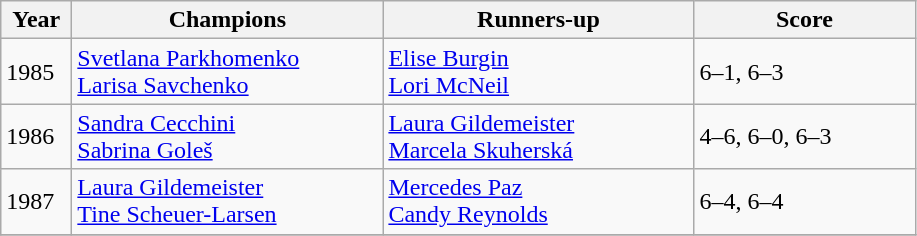<table class="wikitable">
<tr>
<th style="width:40px">Year</th>
<th style="width:200px">Champions</th>
<th style="width:200px">Runners-up</th>
<th style="width:140px" class="unsortable">Score</th>
</tr>
<tr>
<td>1985</td>
<td> <a href='#'>Svetlana Parkhomenko</a> <br>  <a href='#'>Larisa Savchenko</a></td>
<td> <a href='#'>Elise Burgin</a> <br>  <a href='#'>Lori McNeil</a></td>
<td>6–1, 6–3</td>
</tr>
<tr>
<td>1986</td>
<td> <a href='#'>Sandra Cecchini</a> <br>  <a href='#'>Sabrina Goleš</a></td>
<td> <a href='#'>Laura Gildemeister</a> <br>  <a href='#'>Marcela Skuherská</a></td>
<td>4–6, 6–0, 6–3</td>
</tr>
<tr>
<td>1987</td>
<td> <a href='#'>Laura Gildemeister</a> <br>  <a href='#'>Tine Scheuer-Larsen</a></td>
<td> <a href='#'>Mercedes Paz</a> <br>  <a href='#'>Candy Reynolds</a></td>
<td>6–4, 6–4</td>
</tr>
<tr>
</tr>
</table>
